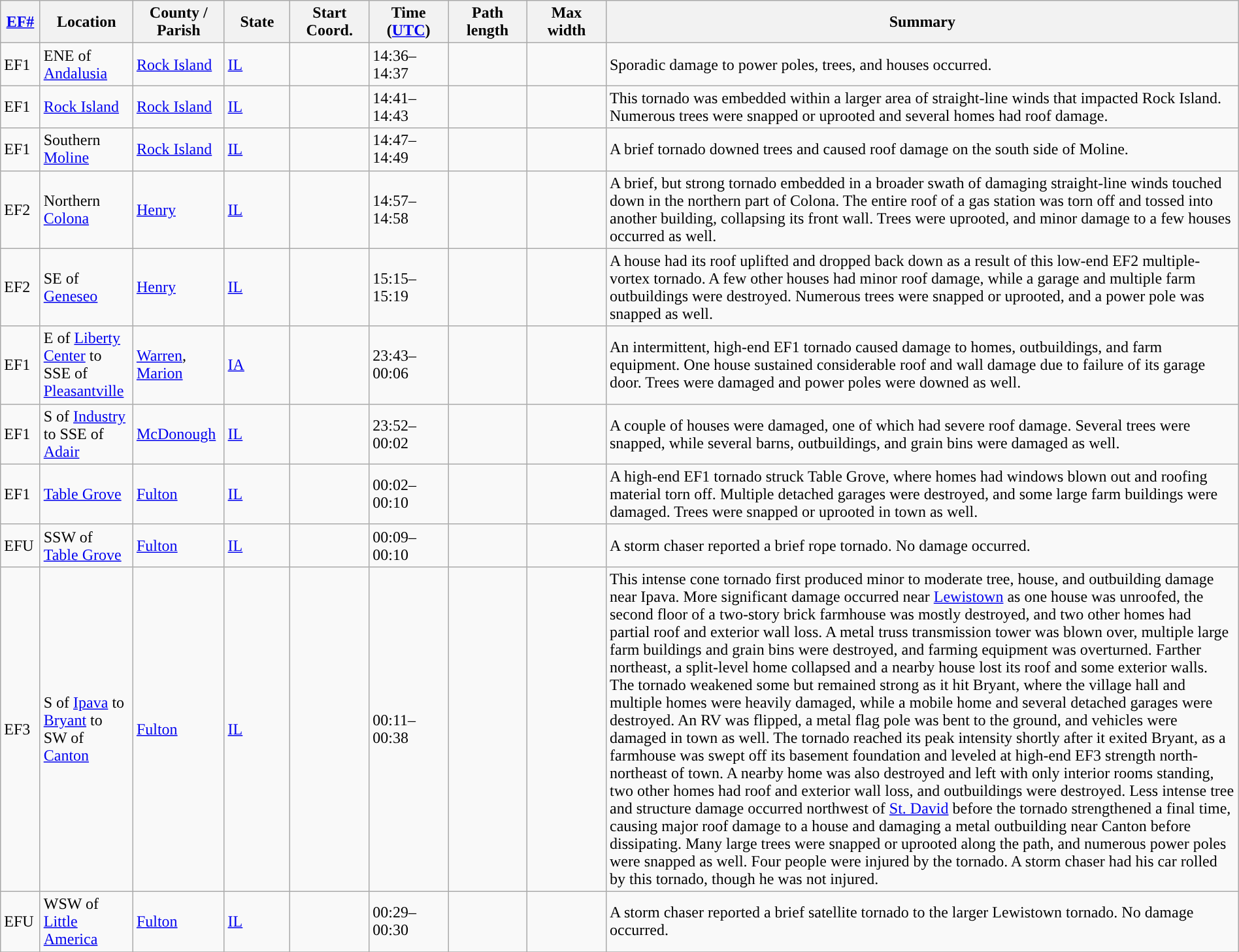<table class="wikitable sortable" style="width:100%;">
<tr>
<th scope="col"  style="width:3%; text-align:center;"><a href='#'>EF#</a></th>
<th scope="col"  style="width:7%; text-align:center;" class="unsortable">Location</th>
<th scope="col"  style="width:6%; text-align:center;" class="unsortable">County / Parish</th>
<th scope="col"  style="width:5%; text-align:center;">State</th>
<th scope="col"  style="width:6%; text-align:center;">Start Coord.</th>
<th scope="col"  style="width:6%; text-align:center;">Time (<a href='#'>UTC</a>)</th>
<th scope="col"  style="width:6%; text-align:center;">Path length</th>
<th scope="col"  style="width:6%; text-align:center;">Max width</th>
<th scope="col" class="unsortable" style="width:48%; text-align:center;">Summary</th>
</tr>
<tr>
<td>EF1</td>
<td>ENE of <a href='#'>Andalusia</a></td>
<td><a href='#'>Rock Island</a></td>
<td><a href='#'>IL</a></td>
<td></td>
<td>14:36–14:37</td>
<td></td>
<td></td>
<td>Sporadic damage to power poles, trees, and houses occurred.</td>
</tr>
<tr>
<td>EF1</td>
<td><a href='#'>Rock Island</a></td>
<td><a href='#'>Rock Island</a></td>
<td><a href='#'>IL</a></td>
<td></td>
<td>14:41–14:43</td>
<td></td>
<td></td>
<td>This tornado was embedded within a larger area of straight-line winds that impacted Rock Island. Numerous trees were snapped or uprooted and several homes had roof damage.</td>
</tr>
<tr>
<td>EF1</td>
<td>Southern <a href='#'>Moline</a></td>
<td><a href='#'>Rock Island</a></td>
<td><a href='#'>IL</a></td>
<td></td>
<td>14:47–14:49</td>
<td></td>
<td></td>
<td>A brief tornado downed trees and caused roof damage on the south side of Moline.</td>
</tr>
<tr>
<td>EF2</td>
<td>Northern <a href='#'>Colona</a></td>
<td><a href='#'>Henry</a></td>
<td><a href='#'>IL</a></td>
<td></td>
<td>14:57–14:58</td>
<td></td>
<td></td>
<td>A brief, but strong tornado embedded in a broader swath of damaging straight-line winds touched down in the northern part of Colona. The entire roof of a gas station was torn off and tossed into another building, collapsing its front wall. Trees were uprooted, and minor damage to a few houses occurred as well.</td>
</tr>
<tr>
<td>EF2</td>
<td>SE of <a href='#'>Geneseo</a></td>
<td><a href='#'>Henry</a></td>
<td><a href='#'>IL</a></td>
<td></td>
<td>15:15–15:19</td>
<td></td>
<td></td>
<td>A house had its roof uplifted and dropped back down as a result of this low-end EF2 multiple-vortex tornado. A few other houses had minor roof damage, while a garage and multiple farm outbuildings were destroyed. Numerous trees were snapped or uprooted, and a power pole was snapped as well.</td>
</tr>
<tr>
<td>EF1</td>
<td>E of <a href='#'>Liberty Center</a> to SSE of <a href='#'>Pleasantville</a></td>
<td><a href='#'>Warren</a>, <a href='#'>Marion</a></td>
<td><a href='#'>IA</a></td>
<td></td>
<td>23:43–00:06</td>
<td></td>
<td></td>
<td>An intermittent, high-end EF1 tornado caused damage to homes, outbuildings, and farm equipment. One house sustained considerable roof and wall damage due to failure of its garage door. Trees were damaged and power poles were downed as well.</td>
</tr>
<tr>
<td>EF1</td>
<td>S of <a href='#'>Industry</a> to SSE of <a href='#'>Adair</a></td>
<td><a href='#'>McDonough</a></td>
<td><a href='#'>IL</a></td>
<td></td>
<td>23:52–00:02</td>
<td></td>
<td></td>
<td>A couple of houses were damaged, one of which had severe roof damage. Several trees were snapped, while several barns, outbuildings, and grain bins were damaged as well.</td>
</tr>
<tr>
<td>EF1</td>
<td><a href='#'>Table Grove</a></td>
<td><a href='#'>Fulton</a></td>
<td><a href='#'>IL</a></td>
<td></td>
<td>00:02–00:10</td>
<td></td>
<td></td>
<td>A high-end EF1 tornado struck Table Grove, where homes had windows blown out and roofing material torn off. Multiple detached garages were destroyed, and some large farm buildings were damaged. Trees were snapped or uprooted in town as well.</td>
</tr>
<tr>
<td>EFU</td>
<td>SSW of <a href='#'>Table Grove</a></td>
<td><a href='#'>Fulton</a></td>
<td><a href='#'>IL</a></td>
<td></td>
<td>00:09–00:10</td>
<td></td>
<td></td>
<td>A storm chaser reported a brief rope tornado. No damage occurred.</td>
</tr>
<tr>
<td>EF3</td>
<td>S of <a href='#'>Ipava</a> to <a href='#'>Bryant</a> to SW of <a href='#'>Canton</a></td>
<td><a href='#'>Fulton</a></td>
<td><a href='#'>IL</a></td>
<td></td>
<td>00:11–00:38</td>
<td></td>
<td></td>
<td>This intense cone tornado first produced minor to moderate tree, house, and outbuilding damage near Ipava. More significant damage occurred near <a href='#'>Lewistown</a> as one house was unroofed, the second floor of a two-story brick farmhouse was mostly destroyed, and two other homes had partial roof and exterior wall loss. A metal truss transmission tower was blown over, multiple large farm buildings and grain bins were destroyed, and farming equipment was overturned. Farther northeast, a split-level home collapsed and a nearby house lost its roof and some exterior walls. The tornado weakened some but remained strong as it hit Bryant, where the village hall and multiple homes were heavily damaged, while a mobile home and several detached garages were destroyed. An RV was flipped, a metal flag pole was bent to the ground, and vehicles were damaged in town as well. The tornado reached its peak intensity shortly after it exited Bryant, as a farmhouse was swept off its basement foundation and leveled at high-end EF3 strength north-northeast of town. A nearby home was also destroyed and left with only interior rooms standing, two other homes had roof and exterior wall loss, and outbuildings were destroyed. Less intense tree and structure damage occurred northwest of <a href='#'>St. David</a> before the tornado strengthened a final time, causing major roof damage to a house and damaging a metal outbuilding near Canton before dissipating. Many large trees were snapped or uprooted along the path, and numerous power poles were snapped as well. Four people were injured by the tornado. A storm chaser had his car rolled by this tornado, though he was not injured.</td>
</tr>
<tr>
<td>EFU</td>
<td>WSW of <a href='#'>Little America</a></td>
<td><a href='#'>Fulton</a></td>
<td><a href='#'>IL</a></td>
<td></td>
<td>00:29–00:30</td>
<td></td>
<td></td>
<td>A storm chaser reported a brief satellite tornado to the larger Lewistown tornado. No damage occurred.</td>
</tr>
<tr>
</tr>
</table>
